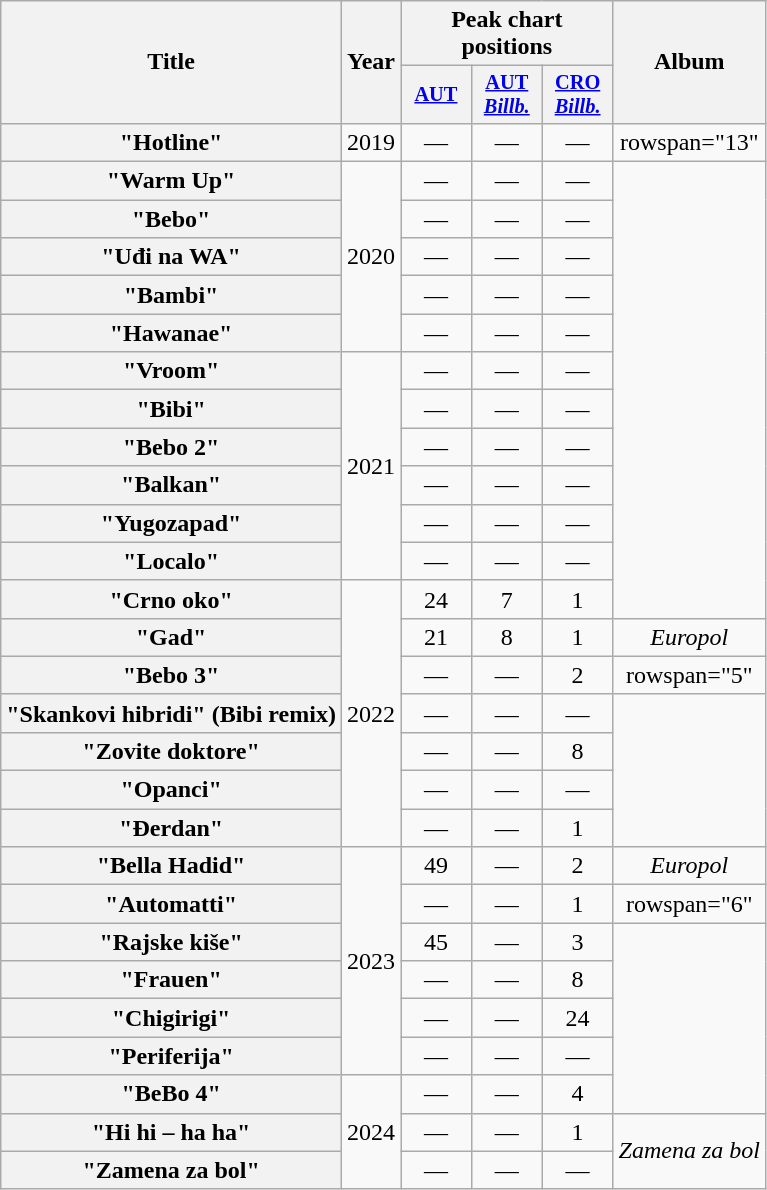<table class="wikitable plainrowheaders" style="text-align:center;">
<tr>
<th scope="col" rowspan="2">Title</th>
<th scope="col" rowspan="2">Year</th>
<th scope="col" colspan="3">Peak chart positions</th>
<th scope="col" rowspan="2">Album</th>
</tr>
<tr>
<th scope="col" style="width:3em; font-size:85%;"><a href='#'>AUT</a><br></th>
<th scope="col" style="width:3em; font-size:85%;"><a href='#'>AUT<br><em>Billb.</em></a><br></th>
<th scope="col" style="width:3em; font-size:85%;"><a href='#'>CRO<br><em>Billb.</em></a><br></th>
</tr>
<tr>
<th scope="row">"Hotline"</th>
<td>2019</td>
<td>—</td>
<td>—</td>
<td>—</td>
<td>rowspan="13" </td>
</tr>
<tr>
<th scope="row">"Warm Up"</th>
<td rowspan="5">2020</td>
<td>—</td>
<td>—</td>
<td>—</td>
</tr>
<tr>
<th scope="row">"Bebo"</th>
<td>—</td>
<td>—</td>
<td>—</td>
</tr>
<tr>
<th scope="row">"Uđi na WA"</th>
<td>—</td>
<td>—</td>
<td>—</td>
</tr>
<tr>
<th scope="row">"Bambi"</th>
<td>—</td>
<td>—</td>
<td>—</td>
</tr>
<tr>
<th scope="row">"Hawanae"</th>
<td>—</td>
<td>—</td>
<td>—</td>
</tr>
<tr>
<th scope="row">"Vroom"</th>
<td rowspan="6">2021</td>
<td>—</td>
<td>—</td>
<td>—</td>
</tr>
<tr>
<th scope="row">"Bibi"</th>
<td>—</td>
<td>—</td>
<td>—</td>
</tr>
<tr>
<th scope="row">"Bebo 2"</th>
<td>—</td>
<td>—</td>
<td>—</td>
</tr>
<tr>
<th scope="row">"Balkan"<br></th>
<td>—</td>
<td>—</td>
<td>—</td>
</tr>
<tr>
<th scope="row">"Yugozapad"</th>
<td>—</td>
<td>—</td>
<td>—</td>
</tr>
<tr>
<th scope="row">"Localo"</th>
<td>—</td>
<td>—</td>
<td>—</td>
</tr>
<tr>
<th scope="row">"Crno oko"</th>
<td rowspan="7">2022</td>
<td>24</td>
<td>7</td>
<td>1</td>
</tr>
<tr>
<th scope="row">"Gad"<br></th>
<td>21</td>
<td>8</td>
<td>1</td>
<td><em>Europol</em></td>
</tr>
<tr>
<th scope="row">"Bebo 3"</th>
<td>—</td>
<td>—</td>
<td>2</td>
<td>rowspan="5" </td>
</tr>
<tr>
<th scope="row">"Skankovi hibridi" (Bibi remix)<br></th>
<td>—</td>
<td>—</td>
<td>—</td>
</tr>
<tr>
<th scope="row">"Zovite doktore"<br></th>
<td>—</td>
<td>—</td>
<td>8</td>
</tr>
<tr>
<th scope="row">"Opanci"</th>
<td>—</td>
<td>—</td>
<td>—</td>
</tr>
<tr>
<th scope="row">"Đerdan"<br></th>
<td>—</td>
<td>—</td>
<td>1</td>
</tr>
<tr>
<th scope="row">"Bella Hadid"<br></th>
<td rowspan="6">2023</td>
<td>49</td>
<td>—</td>
<td>2</td>
<td><em>Europol</em></td>
</tr>
<tr>
<th scope="row">"Automatti"</th>
<td>—</td>
<td>—</td>
<td>1</td>
<td>rowspan="6" </td>
</tr>
<tr>
<th scope="row">"Rajske kiše"</th>
<td>45</td>
<td>—</td>
<td>3</td>
</tr>
<tr>
<th scope="row">"Frauen"<br></th>
<td>—</td>
<td>—</td>
<td>8</td>
</tr>
<tr>
<th scope="row">"Chigirigi"</th>
<td>—</td>
<td>—</td>
<td>24</td>
</tr>
<tr>
<th scope="row">"Periferija"<br></th>
<td>—</td>
<td>—</td>
<td>—</td>
</tr>
<tr>
<th scope="row">"BeBo 4"</th>
<td rowspan="3">2024</td>
<td>—</td>
<td>—</td>
<td>4</td>
</tr>
<tr>
<th scope="row">"Hi hi – ha ha"<br></th>
<td>—</td>
<td>—</td>
<td>1</td>
<td rowspan="2"><em>Zamena za bol</em></td>
</tr>
<tr>
<th scope="row">"Zamena za bol"</th>
<td>—</td>
<td>—</td>
<td>—</td>
</tr>
</table>
